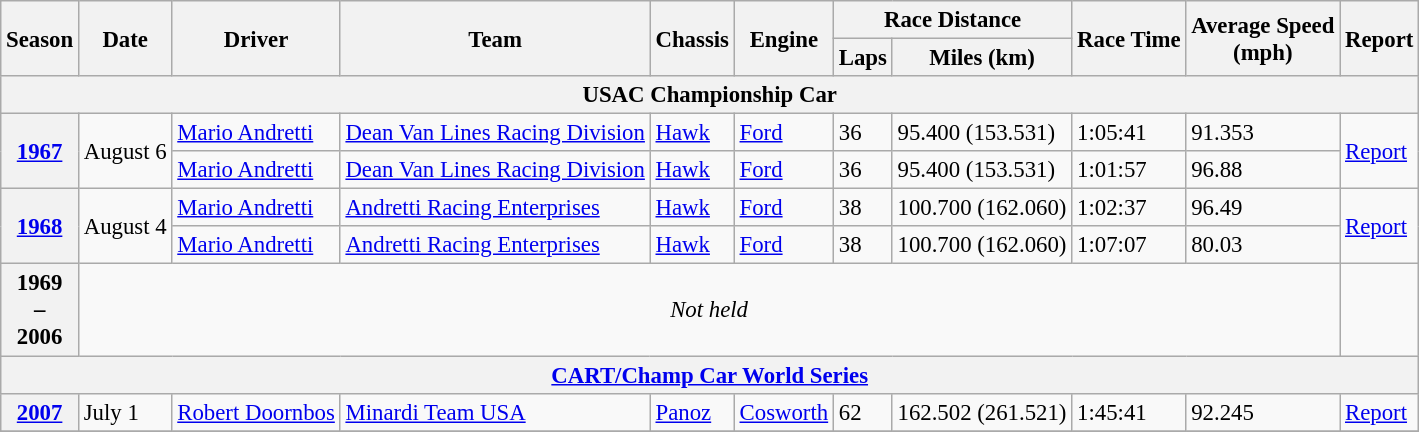<table class="wikitable" style="font-size: 95%;">
<tr>
<th rowspan="2">Season</th>
<th rowspan="2">Date</th>
<th rowspan="2">Driver</th>
<th rowspan="2">Team</th>
<th rowspan="2">Chassis</th>
<th rowspan="2">Engine</th>
<th colspan="2">Race Distance</th>
<th rowspan="2">Race Time</th>
<th rowspan="2">Average Speed<br>(mph)</th>
<th rowspan="2">Report</th>
</tr>
<tr>
<th>Laps</th>
<th>Miles (km)</th>
</tr>
<tr>
<th colspan=12>USAC Championship Car</th>
</tr>
<tr>
<th rowspan=2><a href='#'>1967</a></th>
<td rowspan=2>August 6</td>
<td> <a href='#'>Mario Andretti</a></td>
<td><a href='#'>Dean Van Lines Racing Division</a></td>
<td><a href='#'>Hawk</a></td>
<td><a href='#'>Ford</a></td>
<td>36</td>
<td>95.400 (153.531)</td>
<td>1:05:41</td>
<td>91.353</td>
<td rowspan=2><a href='#'>Report</a></td>
</tr>
<tr>
<td> <a href='#'>Mario Andretti</a></td>
<td><a href='#'>Dean Van Lines Racing Division</a></td>
<td><a href='#'>Hawk</a></td>
<td><a href='#'>Ford</a></td>
<td>36</td>
<td>95.400 (153.531)</td>
<td>1:01:57</td>
<td>96.88</td>
</tr>
<tr>
<th rowspan=2><a href='#'>1968</a></th>
<td rowspan=2>August 4</td>
<td> <a href='#'>Mario Andretti</a></td>
<td><a href='#'>Andretti Racing Enterprises</a></td>
<td><a href='#'>Hawk</a></td>
<td><a href='#'>Ford</a></td>
<td>38</td>
<td>100.700 (162.060)</td>
<td>1:02:37</td>
<td>96.49</td>
<td rowspan=2><a href='#'>Report</a></td>
</tr>
<tr>
<td> <a href='#'>Mario Andretti</a></td>
<td><a href='#'>Andretti Racing Enterprises</a></td>
<td><a href='#'>Hawk</a></td>
<td><a href='#'>Ford</a></td>
<td>38</td>
<td>100.700 (162.060)</td>
<td>1:07:07</td>
<td>80.03</td>
</tr>
<tr>
<th align=center>1969<br>–<br>2006</th>
<td colspan=9 align=center><em>Not held</em></td>
</tr>
<tr>
<th colspan=11><a href='#'>CART/Champ Car World Series</a></th>
</tr>
<tr>
<th><a href='#'>2007</a></th>
<td>July 1</td>
<td> <a href='#'>Robert Doornbos</a></td>
<td><a href='#'>Minardi Team USA</a></td>
<td><a href='#'>Panoz</a></td>
<td><a href='#'>Cosworth</a></td>
<td>62</td>
<td>162.502 (261.521)</td>
<td>1:45:41</td>
<td>92.245</td>
<td><a href='#'>Report</a></td>
</tr>
<tr>
</tr>
</table>
